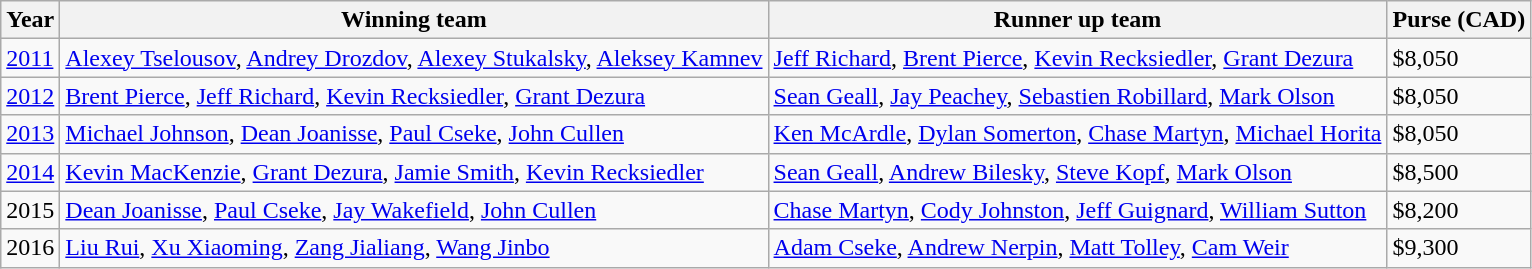<table class="wikitable">
<tr>
<th>Year</th>
<th>Winning team</th>
<th>Runner up team</th>
<th>Purse (CAD)</th>
</tr>
<tr>
<td><a href='#'>2011</a></td>
<td> <a href='#'>Alexey Tselousov</a>, <a href='#'>Andrey Drozdov</a>, <a href='#'>Alexey Stukalsky</a>, <a href='#'>Aleksey Kamnev</a></td>
<td> <a href='#'>Jeff Richard</a>, <a href='#'>Brent Pierce</a>, <a href='#'>Kevin Recksiedler</a>, <a href='#'>Grant Dezura</a></td>
<td>$8,050</td>
</tr>
<tr>
<td><a href='#'>2012</a></td>
<td> <a href='#'>Brent Pierce</a>, <a href='#'>Jeff Richard</a>, <a href='#'>Kevin Recksiedler</a>, <a href='#'>Grant Dezura</a></td>
<td> <a href='#'>Sean Geall</a>, <a href='#'>Jay Peachey</a>, <a href='#'>Sebastien Robillard</a>, <a href='#'>Mark Olson</a></td>
<td>$8,050</td>
</tr>
<tr>
<td><a href='#'>2013</a></td>
<td> <a href='#'>Michael Johnson</a>, <a href='#'>Dean Joanisse</a>, <a href='#'>Paul Cseke</a>, <a href='#'>John Cullen</a></td>
<td> <a href='#'>Ken McArdle</a>, <a href='#'>Dylan Somerton</a>, <a href='#'>Chase Martyn</a>, <a href='#'>Michael Horita</a></td>
<td>$8,050</td>
</tr>
<tr>
<td><a href='#'>2014</a></td>
<td> <a href='#'>Kevin MacKenzie</a>, <a href='#'>Grant Dezura</a>, <a href='#'>Jamie Smith</a>, <a href='#'>Kevin Recksiedler</a></td>
<td> <a href='#'>Sean Geall</a>, <a href='#'>Andrew Bilesky</a>, <a href='#'>Steve Kopf</a>, <a href='#'>Mark Olson</a></td>
<td>$8,500</td>
</tr>
<tr>
<td>2015</td>
<td> <a href='#'>Dean Joanisse</a>, <a href='#'>Paul Cseke</a>, <a href='#'>Jay Wakefield</a>, <a href='#'>John Cullen</a></td>
<td> <a href='#'>Chase Martyn</a>, <a href='#'>Cody Johnston</a>, <a href='#'>Jeff Guignard</a>, <a href='#'>William Sutton</a></td>
<td>$8,200</td>
</tr>
<tr>
<td>2016</td>
<td> <a href='#'>Liu Rui</a>, <a href='#'>Xu Xiaoming</a>, <a href='#'>Zang Jialiang</a>, <a href='#'>Wang Jinbo</a></td>
<td> <a href='#'>Adam Cseke</a>, <a href='#'>Andrew Nerpin</a>, <a href='#'>Matt Tolley</a>, <a href='#'>Cam Weir</a></td>
<td>$9,300</td>
</tr>
</table>
